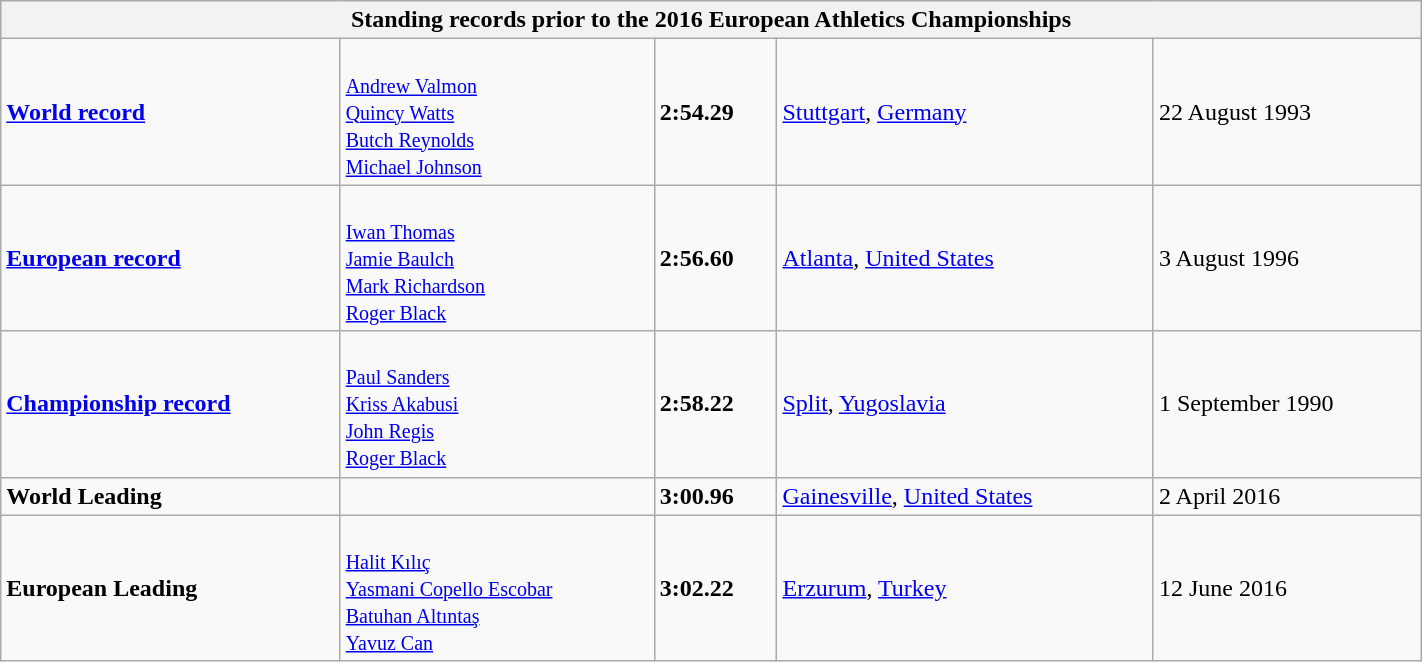<table class="wikitable" width=75%>
<tr>
<th colspan="5">Standing records prior to the 2016 European Athletics Championships</th>
</tr>
<tr>
<td><strong><a href='#'>World record</a></strong></td>
<td><br><small><a href='#'>Andrew Valmon</a><br><a href='#'>Quincy Watts</a><br><a href='#'>Butch Reynolds</a><br><a href='#'>Michael Johnson</a></small></td>
<td><strong>2:54.29</strong></td>
<td><a href='#'>Stuttgart</a>, <a href='#'>Germany</a></td>
<td>22 August 1993</td>
</tr>
<tr>
<td><strong><a href='#'>European record</a></strong></td>
<td><br><small><a href='#'>Iwan Thomas</a><br><a href='#'>Jamie Baulch</a><br><a href='#'>Mark Richardson</a><br><a href='#'>Roger Black</a></small></td>
<td><strong>2:56.60</strong></td>
<td><a href='#'>Atlanta</a>, <a href='#'>United States</a></td>
<td>3 August 1996</td>
</tr>
<tr>
<td><strong><a href='#'>Championship record</a></strong></td>
<td><br><small><a href='#'>Paul Sanders</a><br><a href='#'>Kriss Akabusi</a><br><a href='#'>John Regis</a><br><a href='#'>Roger Black</a></small></td>
<td><strong>2:58.22</strong></td>
<td><a href='#'>Split</a>, <a href='#'>Yugoslavia</a></td>
<td>1 September 1990</td>
</tr>
<tr>
<td><strong>World Leading</strong></td>
<td></td>
<td><strong>3:00.96</strong></td>
<td><a href='#'>Gainesville</a>, <a href='#'>United States</a></td>
<td>2 April 2016</td>
</tr>
<tr>
<td><strong>European Leading</strong></td>
<td><br><small><a href='#'>Halit Kılıç</a><br><a href='#'>Yasmani Copello Escobar</a><br><a href='#'>Batuhan Altıntaş</a><br><a href='#'>Yavuz Can</a></small></td>
<td><strong>3:02.22</strong></td>
<td><a href='#'>Erzurum</a>, <a href='#'>Turkey</a></td>
<td>12 June 2016</td>
</tr>
</table>
